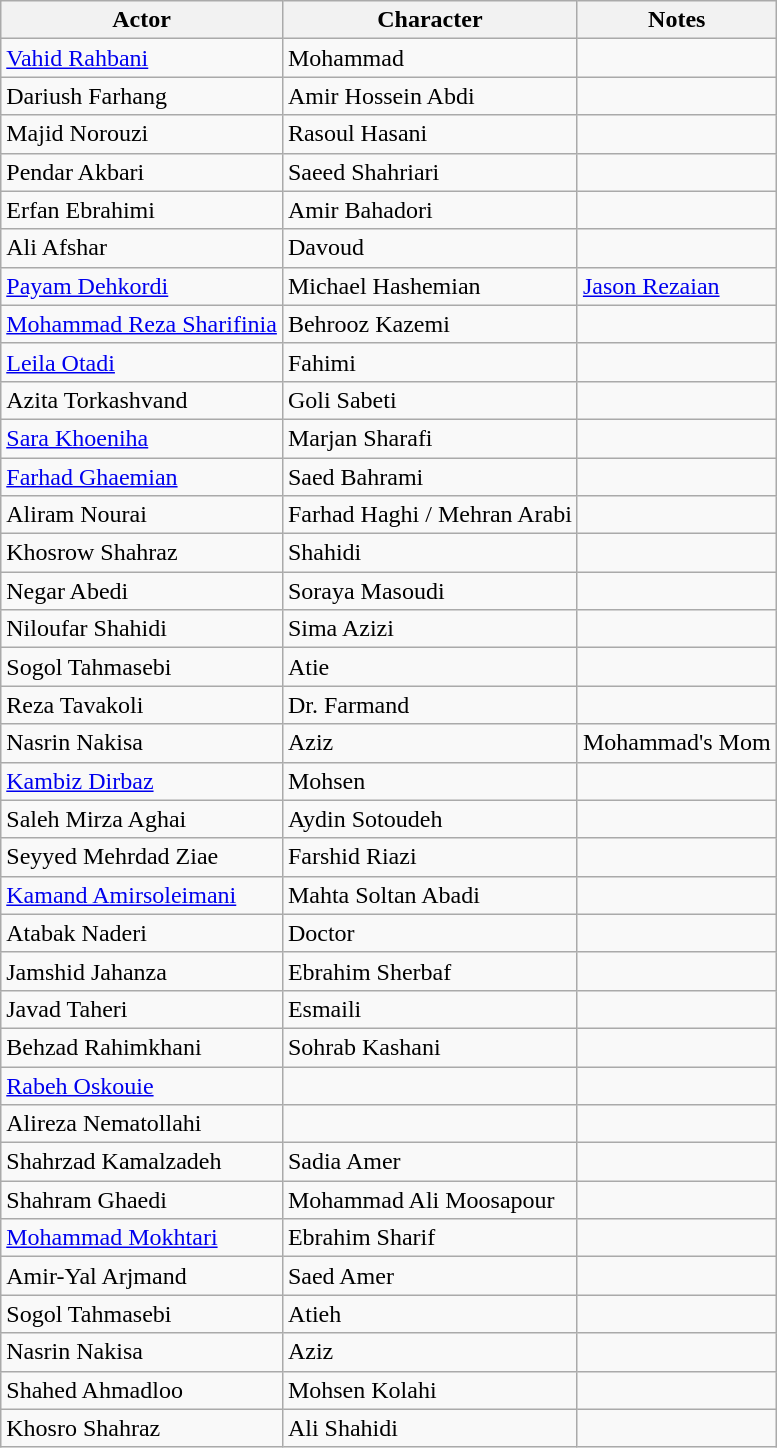<table class="wikitable sortable">
<tr>
<th>Actor</th>
<th>Character</th>
<th>Notes</th>
</tr>
<tr>
<td><a href='#'>Vahid Rahbani</a></td>
<td>Mohammad</td>
<td></td>
</tr>
<tr>
<td>Dariush Farhang</td>
<td>Amir Hossein Abdi</td>
<td></td>
</tr>
<tr>
<td>Majid Norouzi</td>
<td>Rasoul Hasani</td>
<td></td>
</tr>
<tr>
<td>Pendar Akbari</td>
<td>Saeed Shahriari</td>
<td></td>
</tr>
<tr>
<td>Erfan Ebrahimi</td>
<td>Amir Bahadori</td>
<td></td>
</tr>
<tr>
<td>Ali Afshar</td>
<td>Davoud</td>
<td></td>
</tr>
<tr>
<td><a href='#'>Payam Dehkordi</a></td>
<td>Michael Hashemian</td>
<td><a href='#'>Jason Rezaian</a></td>
</tr>
<tr>
<td><a href='#'>Mohammad Reza Sharifinia</a></td>
<td>Behrooz Kazemi</td>
<td></td>
</tr>
<tr>
<td><a href='#'>Leila Otadi</a></td>
<td>Fahimi</td>
<td></td>
</tr>
<tr>
<td>Azita Torkashvand</td>
<td>Goli Sabeti</td>
<td></td>
</tr>
<tr>
<td><a href='#'>Sara Khoeniha</a></td>
<td>Marjan Sharafi</td>
<td></td>
</tr>
<tr>
<td><a href='#'>Farhad Ghaemian</a></td>
<td>Saed Bahrami</td>
<td></td>
</tr>
<tr>
<td>Aliram Nourai</td>
<td>Farhad Haghi / Mehran Arabi</td>
<td></td>
</tr>
<tr>
<td>Khosrow Shahraz</td>
<td>Shahidi</td>
<td></td>
</tr>
<tr>
<td>Negar Abedi</td>
<td>Soraya Masoudi</td>
<td></td>
</tr>
<tr>
<td>Niloufar Shahidi</td>
<td>Sima Azizi</td>
<td></td>
</tr>
<tr>
<td>Sogol Tahmasebi</td>
<td>Atie</td>
<td></td>
</tr>
<tr>
<td>Reza Tavakoli</td>
<td>Dr. Farmand</td>
<td></td>
</tr>
<tr>
<td>Nasrin Nakisa</td>
<td>Aziz</td>
<td>Mohammad's Mom</td>
</tr>
<tr>
<td><a href='#'>Kambiz Dirbaz</a></td>
<td>Mohsen</td>
<td></td>
</tr>
<tr>
<td>Saleh Mirza Aghai</td>
<td>Aydin Sotoudeh</td>
<td></td>
</tr>
<tr>
<td>Seyyed Mehrdad Ziae</td>
<td>Farshid Riazi</td>
<td></td>
</tr>
<tr>
<td><a href='#'>Kamand Amirsoleimani</a></td>
<td>Mahta Soltan Abadi</td>
<td></td>
</tr>
<tr>
<td>Atabak Naderi</td>
<td>Doctor</td>
<td></td>
</tr>
<tr>
<td>Jamshid Jahanza</td>
<td>Ebrahim Sherbaf</td>
<td></td>
</tr>
<tr>
<td>Javad Taheri</td>
<td>Esmaili</td>
<td></td>
</tr>
<tr>
<td>Behzad Rahimkhani</td>
<td>Sohrab Kashani</td>
<td></td>
</tr>
<tr>
<td><a href='#'>Rabeh Oskouie</a></td>
<td></td>
<td></td>
</tr>
<tr>
<td>Alireza Nematollahi</td>
<td></td>
<td></td>
</tr>
<tr>
<td>Shahrzad Kamalzadeh</td>
<td>Sadia Amer</td>
<td></td>
</tr>
<tr>
<td>Shahram Ghaedi</td>
<td>Mohammad Ali Moosapour</td>
<td></td>
</tr>
<tr>
<td><a href='#'>Mohammad Mokhtari</a></td>
<td>Ebrahim Sharif</td>
<td></td>
</tr>
<tr>
<td>Amir-Yal Arjmand</td>
<td>Saed Amer</td>
<td></td>
</tr>
<tr>
<td>Sogol Tahmasebi</td>
<td>Atieh</td>
<td></td>
</tr>
<tr>
<td>Nasrin Nakisa</td>
<td>Aziz</td>
<td></td>
</tr>
<tr>
<td>Shahed Ahmadloo</td>
<td>Mohsen Kolahi</td>
<td></td>
</tr>
<tr>
<td>Khosro Shahraz</td>
<td>Ali Shahidi</td>
<td></td>
</tr>
</table>
